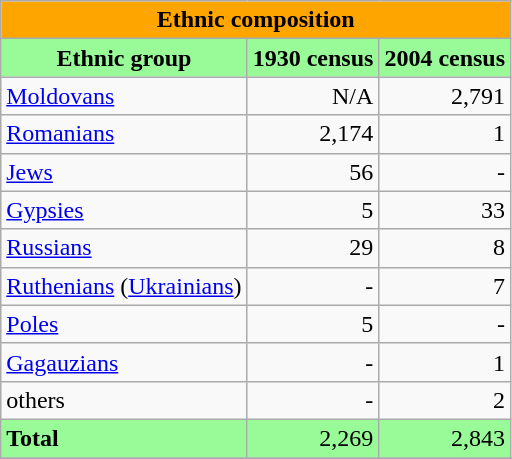<table class="wikitable">
<tr ---->
<td colspan="4" align="center" bgcolor="#FFA500"><strong>Ethnic composition</strong></td>
</tr>
<tr ---->
<td align="center" bgcolor="#98FB98"><strong>Ethnic group</strong></td>
<td align="center" bgcolor="#98FB98"><strong>1930 census</strong></td>
<td align="center" bgcolor="#98FB98"><strong>2004 census</strong></td>
</tr>
<tr ---->
<td align=left><a href='#'>Moldovans</a></td>
<td align=right>N/A</td>
<td align=right>2,791</td>
</tr>
<tr ---->
<td align=left><a href='#'>Romanians</a></td>
<td align=right>2,174</td>
<td align=right>1</td>
</tr>
<tr ---->
<td align=left><a href='#'>Jews</a></td>
<td align=right>56</td>
<td align=right>-</td>
</tr>
<tr ---->
<td align=left><a href='#'>Gypsies</a></td>
<td align=right>5</td>
<td align=right>33</td>
</tr>
<tr ---->
<td align=left><a href='#'>Russians</a></td>
<td align=right>29</td>
<td align=right>8</td>
</tr>
<tr ---->
<td align=left><a href='#'>Ruthenians</a> (<a href='#'>Ukrainians</a>)</td>
<td align=right>-</td>
<td align=right>7</td>
</tr>
<tr ---->
<td align=left><a href='#'>Poles</a></td>
<td align=right>5</td>
<td align=right>-</td>
</tr>
<tr ---->
<td align=left><a href='#'>Gagauzians</a></td>
<td align=right>-</td>
<td align=right>1</td>
</tr>
<tr ---->
<td align=left>others</td>
<td align=right>-</td>
<td align=right>2</td>
</tr>
<tr ---->
<td align=left bgcolor="#98FB98"><strong>Total</strong></td>
<td align=right bgcolor="#98FB98">2,269</td>
<td align=right bgcolor="#98FB98">2,843</td>
</tr>
<tr ---->
</tr>
</table>
